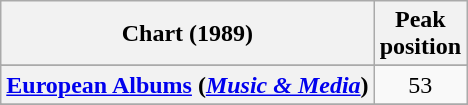<table class="wikitable sortable plainrowheaders" style="text-align:center">
<tr>
<th scope="col">Chart (1989)</th>
<th scope="col">Peak<br>position</th>
</tr>
<tr>
</tr>
<tr>
<th scope="row"><a href='#'>European Albums</a> (<em><a href='#'>Music & Media</a></em>)</th>
<td>53</td>
</tr>
<tr>
</tr>
<tr>
</tr>
<tr>
</tr>
</table>
